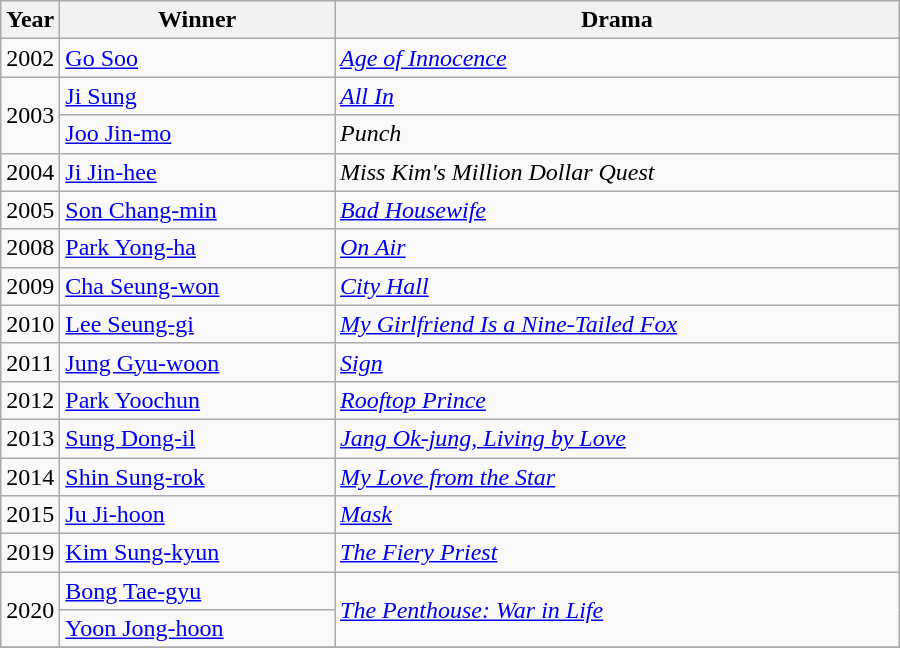<table class="wikitable" style="width:600px">
<tr>
<th width=10>Year</th>
<th>Winner</th>
<th>Drama</th>
</tr>
<tr>
<td>2002</td>
<td><a href='#'>Go Soo</a></td>
<td><em><a href='#'>Age of Innocence</a></em></td>
</tr>
<tr>
<td rowspan=2>2003</td>
<td><a href='#'>Ji Sung</a></td>
<td><em><a href='#'>All In</a></em></td>
</tr>
<tr>
<td><a href='#'>Joo Jin-mo</a></td>
<td><em>Punch</em></td>
</tr>
<tr>
<td>2004</td>
<td><a href='#'>Ji Jin-hee</a></td>
<td><em>Miss Kim's Million Dollar Quest</em></td>
</tr>
<tr>
<td>2005</td>
<td><a href='#'>Son Chang-min</a></td>
<td><em><a href='#'>Bad Housewife</a></em></td>
</tr>
<tr>
<td>2008</td>
<td><a href='#'>Park Yong-ha</a></td>
<td><em><a href='#'>On Air</a></em></td>
</tr>
<tr>
<td>2009</td>
<td><a href='#'>Cha Seung-won</a></td>
<td><em><a href='#'>City Hall</a></em></td>
</tr>
<tr>
<td>2010</td>
<td><a href='#'>Lee Seung-gi</a></td>
<td><em><a href='#'>My Girlfriend Is a Nine-Tailed Fox</a></em></td>
</tr>
<tr>
<td>2011</td>
<td><a href='#'>Jung Gyu-woon</a></td>
<td><em><a href='#'>Sign</a></em></td>
</tr>
<tr>
<td>2012</td>
<td><a href='#'>Park Yoochun</a></td>
<td><em><a href='#'>Rooftop Prince</a></em></td>
</tr>
<tr>
<td>2013</td>
<td><a href='#'>Sung Dong-il</a></td>
<td><em><a href='#'>Jang Ok-jung, Living by Love</a></em></td>
</tr>
<tr>
<td>2014</td>
<td><a href='#'>Shin Sung-rok</a></td>
<td><em><a href='#'>My Love from the Star</a></em></td>
</tr>
<tr>
<td>2015</td>
<td><a href='#'>Ju Ji-hoon</a></td>
<td><em><a href='#'>Mask</a></em></td>
</tr>
<tr>
<td>2019</td>
<td><a href='#'>Kim Sung-kyun</a></td>
<td><em><a href='#'>The Fiery Priest</a></em></td>
</tr>
<tr>
<td rowspan=2>2020</td>
<td><a href='#'>Bong Tae-gyu</a></td>
<td rowspan=2><em><a href='#'>The Penthouse: War in Life</a></em></td>
</tr>
<tr>
<td><a href='#'>Yoon Jong-hoon</a></td>
</tr>
<tr>
</tr>
</table>
